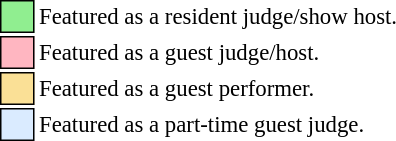<table class="toccolours" style="font-size: 95%; float: left; white-space: nowrap">
<tr>
<td style="background:lightgreen; border:1px solid black">     </td>
<td>Featured as a resident judge/show host.</td>
</tr>
<tr>
<td style="background:lightpink; border:1px solid black">     </td>
<td>Featured as a guest judge/host.</td>
</tr>
<tr>
<td style="background:#FAE096; border:1px solid black">     </td>
<td>Featured as a guest performer.</td>
</tr>
<tr>
<td style="background:#DAEBFF; border:1px solid black">     </td>
<td>Featured as a part-time guest judge.</td>
</tr>
</table>
